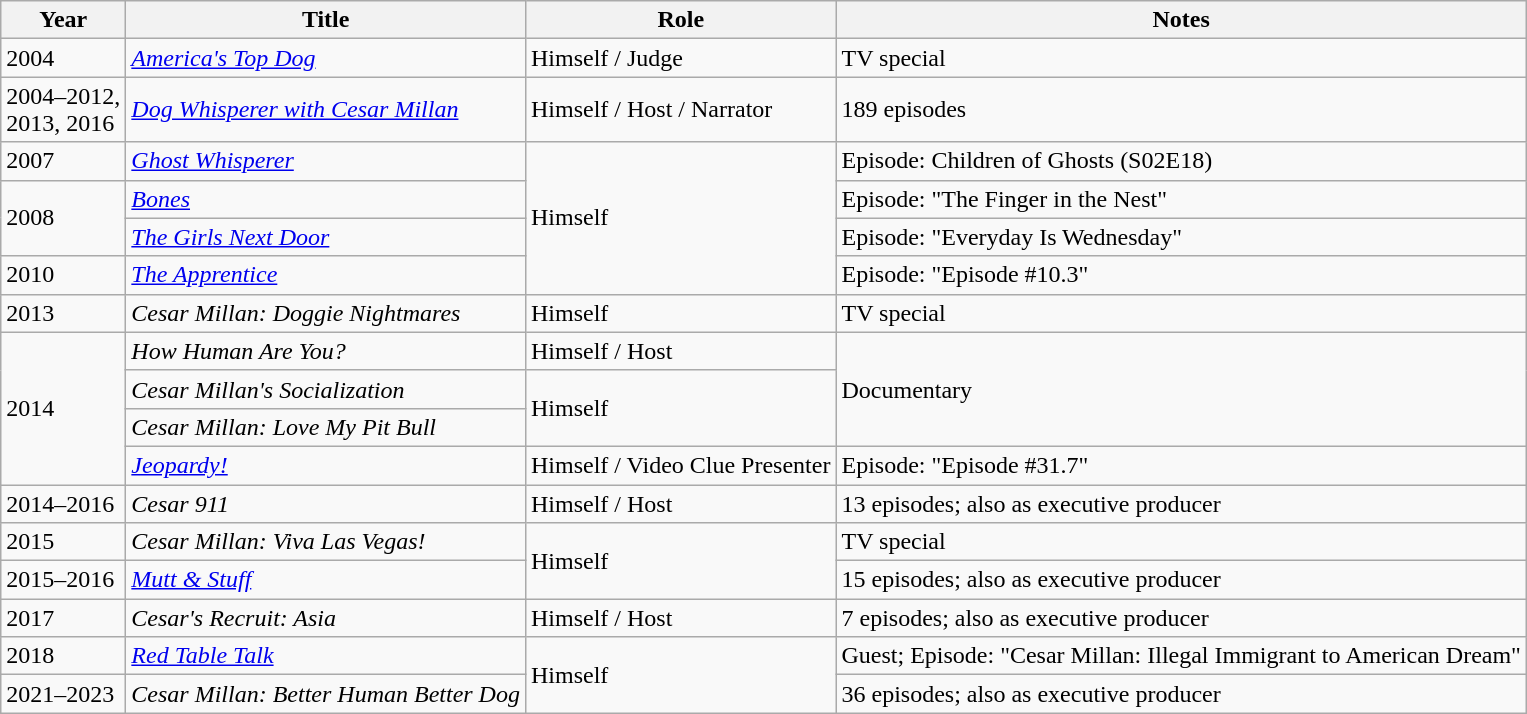<table class="wikitable">
<tr>
<th>Year</th>
<th>Title</th>
<th>Role</th>
<th>Notes</th>
</tr>
<tr>
<td>2004</td>
<td><em><a href='#'>America's Top Dog</a></em></td>
<td>Himself / Judge</td>
<td>TV special</td>
</tr>
<tr>
<td>2004–2012,<br>2013, 2016</td>
<td><em><a href='#'>Dog Whisperer with Cesar Millan</a></em></td>
<td>Himself / Host / Narrator</td>
<td>189 episodes</td>
</tr>
<tr>
<td>2007</td>
<td><em><a href='#'>Ghost Whisperer</a></em></td>
<td rowspan="4">Himself</td>
<td>Episode: Children of Ghosts (S02E18)</td>
</tr>
<tr>
<td rowspan="2">2008</td>
<td><em><a href='#'>Bones</a></em></td>
<td>Episode: "The Finger in the Nest"</td>
</tr>
<tr>
<td><em><a href='#'>The Girls Next Door</a></em></td>
<td>Episode: "Everyday Is Wednesday"</td>
</tr>
<tr>
<td>2010</td>
<td><em><a href='#'>The Apprentice</a></em></td>
<td>Episode: "Episode #10.3"</td>
</tr>
<tr>
<td>2013</td>
<td><em>Cesar Millan: Doggie Nightmares</em></td>
<td>Himself</td>
<td>TV special</td>
</tr>
<tr>
<td rowspan="4">2014</td>
<td><em>How Human Are You?</em></td>
<td>Himself / Host</td>
<td rowspan="3">Documentary</td>
</tr>
<tr>
<td><em>Cesar Millan's Socialization</em></td>
<td rowspan="2">Himself</td>
</tr>
<tr>
<td><em>Cesar Millan: Love My Pit Bull</em></td>
</tr>
<tr>
<td><em><a href='#'>Jeopardy!</a></em></td>
<td>Himself / Video Clue Presenter</td>
<td>Episode: "Episode #31.7"</td>
</tr>
<tr>
<td>2014–2016</td>
<td><em>Cesar 911</em></td>
<td>Himself / Host</td>
<td>13 episodes; also as executive producer</td>
</tr>
<tr>
<td>2015</td>
<td><em>Cesar Millan: Viva Las Vegas!</em></td>
<td rowspan="2">Himself</td>
<td>TV special</td>
</tr>
<tr>
<td>2015–2016</td>
<td><em><a href='#'>Mutt & Stuff</a></em></td>
<td>15 episodes; also as executive producer</td>
</tr>
<tr>
<td>2017</td>
<td><em>Cesar's Recruit: Asia</em></td>
<td>Himself / Host</td>
<td>7 episodes; also as executive producer</td>
</tr>
<tr>
<td>2018</td>
<td><em><a href='#'>Red Table Talk</a></em></td>
<td rowspan="2">Himself</td>
<td>Guest; Episode: "Cesar Millan: Illegal Immigrant to American Dream"</td>
</tr>
<tr>
<td>2021–2023</td>
<td><em>Cesar Millan: Better Human Better Dog</em></td>
<td>36 episodes; also as executive producer</td>
</tr>
</table>
